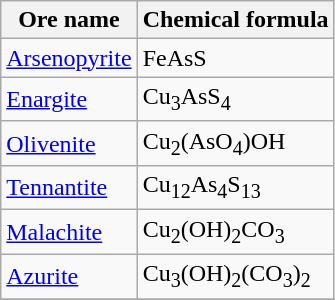<table class="wikitable floatright">
<tr>
<th>Ore name</th>
<th>Chemical formula</th>
</tr>
<tr>
<td><a href='#'>Arsenopyrite</a></td>
<td>FeAsS</td>
</tr>
<tr>
<td><a href='#'>Enargite</a></td>
<td>Cu<sub>3</sub>AsS<sub>4</sub></td>
</tr>
<tr>
<td><a href='#'>Olivenite</a></td>
<td>Cu<sub>2</sub>(AsO<sub>4</sub>)OH</td>
</tr>
<tr>
<td><a href='#'>Tennantite</a></td>
<td>Cu<sub>12</sub>As<sub>4</sub>S<sub>13</sub></td>
</tr>
<tr>
<td><a href='#'>Malachite</a></td>
<td>Cu<sub>2</sub>(OH)<sub>2</sub>CO<sub>3</sub></td>
</tr>
<tr>
<td><a href='#'>Azurite</a></td>
<td>Cu<sub>3</sub>(OH)<sub>2</sub>(CO<sub>3</sub>)<sub>2</sub></td>
</tr>
<tr>
</tr>
</table>
